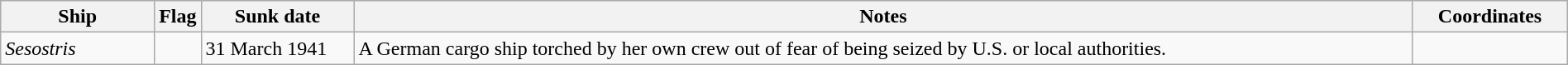<table class=wikitable | style = "width:100%">
<tr>
<th style="width:10%">Ship</th>
<th>Flag</th>
<th style="width:10%">Sunk date</th>
<th style="width:70%">Notes</th>
<th style="width:10%">Coordinates</th>
</tr>
<tr>
<td><em>Sesostris</em></td>
<td></td>
<td>31 March 1941</td>
<td>A German cargo ship torched by her own crew out of fear of being seized by U.S. or local authorities.</td>
<td></td>
</tr>
</table>
